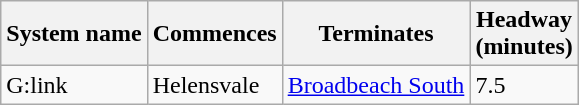<table class="wikitable">
<tr>
<th>System name</th>
<th>Commences</th>
<th>Terminates</th>
<th>Headway<br>(minutes)</th>
</tr>
<tr>
<td>G:link</td>
<td>Helensvale</td>
<td><a href='#'>Broadbeach South</a></td>
<td>7.5</td>
</tr>
</table>
